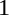<table cellspacing=0 cellpadding=0>
<tr>
<td><div>1 </div></td>
<td style="font-size: 95%"></td>
</tr>
</table>
